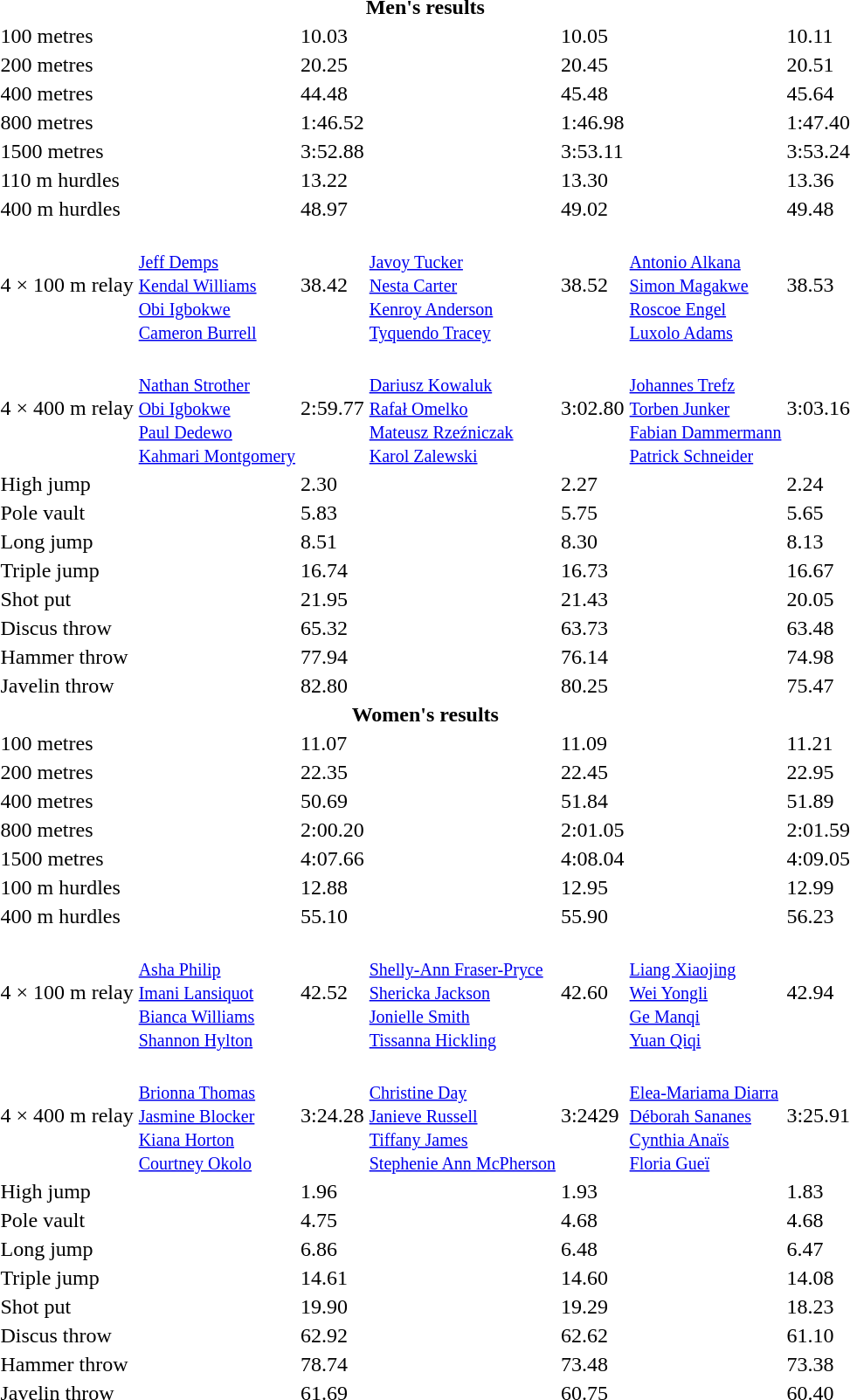<table>
<tr>
<th colspan="7">Men's results</th>
</tr>
<tr>
<td>100 metres</td>
<td></td>
<td>10.03</td>
<td></td>
<td>10.05</td>
<td></td>
<td>10.11</td>
</tr>
<tr>
<td>200 metres</td>
<td></td>
<td>20.25</td>
<td></td>
<td>20.45</td>
<td></td>
<td>20.51</td>
</tr>
<tr>
<td>400 metres</td>
<td></td>
<td>44.48</td>
<td></td>
<td>45.48</td>
<td></td>
<td>45.64</td>
</tr>
<tr>
<td>800 metres</td>
<td></td>
<td>1:46.52</td>
<td></td>
<td>1:46.98</td>
<td></td>
<td>1:47.40</td>
</tr>
<tr>
<td>1500 metres</td>
<td></td>
<td>3:52.88</td>
<td></td>
<td>3:53.11</td>
<td></td>
<td>3:53.24</td>
</tr>
<tr>
<td>110 m hurdles</td>
<td></td>
<td>13.22</td>
<td></td>
<td>13.30</td>
<td></td>
<td>13.36</td>
</tr>
<tr>
<td>400 m hurdles</td>
<td></td>
<td>48.97</td>
<td></td>
<td>49.02</td>
<td></td>
<td>49.48</td>
</tr>
<tr>
<td>4 × 100 m relay</td>
<td><small><br><a href='#'>Jeff Demps</a><br><a href='#'>Kendal Williams</a><br><a href='#'>Obi Igbokwe</a><br><a href='#'>Cameron Burrell</a></small></td>
<td>38.42</td>
<td><small><br><a href='#'>Javoy Tucker</a><br><a href='#'>Nesta Carter</a><br><a href='#'>Kenroy Anderson</a><br><a href='#'>Tyquendo Tracey</a></small></td>
<td>38.52</td>
<td><small><br><a href='#'>Antonio Alkana</a><br><a href='#'>Simon Magakwe</a><br><a href='#'>Roscoe Engel</a><br><a href='#'>Luxolo Adams</a></small></td>
<td>38.53</td>
</tr>
<tr>
<td>4 × 400 m relay</td>
<td><small><br><a href='#'>Nathan Strother</a><br><a href='#'>Obi Igbokwe</a><br><a href='#'>Paul Dedewo</a><br><a href='#'>Kahmari Montgomery</a></small></td>
<td>2:59.77</td>
<td><small><br><a href='#'>Dariusz Kowaluk</a><br><a href='#'>Rafał Omelko</a><br><a href='#'>Mateusz Rzeźniczak</a><br><a href='#'>Karol Zalewski</a></small></td>
<td>3:02.80</td>
<td><small><br><a href='#'>Johannes Trefz</a><br><a href='#'>Torben Junker</a><br><a href='#'>Fabian Dammermann</a><br><a href='#'>Patrick Schneider</a></small></td>
<td>3:03.16</td>
</tr>
<tr>
<td>High jump</td>
<td></td>
<td>2.30</td>
<td></td>
<td>2.27</td>
<td></td>
<td>2.24</td>
</tr>
<tr>
<td>Pole vault</td>
<td></td>
<td>5.83</td>
<td></td>
<td>5.75</td>
<td></td>
<td>5.65</td>
</tr>
<tr>
<td>Long jump</td>
<td></td>
<td>8.51</td>
<td></td>
<td>8.30</td>
<td></td>
<td>8.13</td>
</tr>
<tr>
<td>Triple jump</td>
<td></td>
<td>16.74</td>
<td></td>
<td>16.73</td>
<td></td>
<td>16.67</td>
</tr>
<tr>
<td>Shot put</td>
<td></td>
<td>21.95</td>
<td></td>
<td>21.43</td>
<td></td>
<td>20.05</td>
</tr>
<tr>
<td>Discus throw</td>
<td></td>
<td>65.32</td>
<td></td>
<td>63.73</td>
<td></td>
<td>63.48</td>
</tr>
<tr>
<td>Hammer throw</td>
<td></td>
<td>77.94</td>
<td></td>
<td>76.14</td>
<td></td>
<td>74.98</td>
</tr>
<tr>
<td>Javelin throw</td>
<td></td>
<td>82.80</td>
<td></td>
<td>80.25</td>
<td></td>
<td>75.47</td>
</tr>
<tr>
<th colspan="7">Women's results</th>
</tr>
<tr>
<td>100 metres</td>
<td></td>
<td>11.07</td>
<td></td>
<td>11.09</td>
<td></td>
<td>11.21</td>
</tr>
<tr>
<td>200 metres</td>
<td></td>
<td>22.35</td>
<td></td>
<td>22.45</td>
<td></td>
<td>22.95</td>
</tr>
<tr>
<td>400 metres</td>
<td></td>
<td>50.69</td>
<td></td>
<td>51.84</td>
<td></td>
<td>51.89</td>
</tr>
<tr>
<td>800 metres</td>
<td></td>
<td>2:00.20</td>
<td></td>
<td>2:01.05</td>
<td></td>
<td>2:01.59</td>
</tr>
<tr>
<td>1500 metres</td>
<td></td>
<td>4:07.66</td>
<td></td>
<td>4:08.04</td>
<td></td>
<td>4:09.05</td>
</tr>
<tr>
<td>100 m hurdles</td>
<td></td>
<td>12.88</td>
<td></td>
<td>12.95</td>
<td></td>
<td>12.99</td>
</tr>
<tr>
<td>400 m hurdles</td>
<td></td>
<td>55.10</td>
<td></td>
<td>55.90</td>
<td></td>
<td>56.23</td>
</tr>
<tr>
<td>4 × 100 m relay</td>
<td><small><br><a href='#'>Asha Philip</a><br><a href='#'>Imani Lansiquot</a><br><a href='#'>Bianca Williams</a><br><a href='#'>Shannon Hylton</a></small></td>
<td>42.52</td>
<td><small><br><a href='#'>Shelly-Ann Fraser-Pryce</a><br><a href='#'>Shericka Jackson</a><br><a href='#'>Jonielle Smith</a><br><a href='#'>Tissanna Hickling</a></small></td>
<td>42.60</td>
<td><small><br><a href='#'>Liang Xiaojing</a><br><a href='#'>Wei Yongli</a><br><a href='#'>Ge Manqi</a><br><a href='#'>Yuan Qiqi</a></small></td>
<td>42.94</td>
</tr>
<tr>
<td>4 × 400 m relay</td>
<td><small><br><a href='#'>Brionna Thomas</a><br><a href='#'>Jasmine Blocker</a><br><a href='#'>Kiana Horton</a><br><a href='#'>Courtney Okolo</a></small></td>
<td>3:24.28</td>
<td><small><br><a href='#'>Christine Day</a><br><a href='#'>Janieve Russell</a><br><a href='#'>Tiffany James</a><br><a href='#'>Stephenie Ann McPherson</a></small></td>
<td>3:2429</td>
<td><small><br><a href='#'>Elea-Mariama Diarra</a><br><a href='#'>Déborah Sananes</a><br><a href='#'>Cynthia Anaïs</a><br><a href='#'>Floria Gueï</a></small></td>
<td>3:25.91</td>
</tr>
<tr>
<td>High jump</td>
<td></td>
<td>1.96</td>
<td></td>
<td>1.93</td>
<td></td>
<td>1.83</td>
</tr>
<tr>
<td>Pole vault</td>
<td></td>
<td>4.75</td>
<td></td>
<td>4.68</td>
<td></td>
<td>4.68</td>
</tr>
<tr>
<td>Long jump</td>
<td></td>
<td>6.86</td>
<td></td>
<td>6.48</td>
<td></td>
<td>6.47</td>
</tr>
<tr>
<td>Triple jump</td>
<td></td>
<td>14.61</td>
<td></td>
<td>14.60</td>
<td></td>
<td>14.08</td>
</tr>
<tr>
<td>Shot put</td>
<td></td>
<td>19.90</td>
<td></td>
<td>19.29</td>
<td></td>
<td>18.23</td>
</tr>
<tr>
<td>Discus throw</td>
<td></td>
<td>62.92</td>
<td></td>
<td>62.62</td>
<td></td>
<td>61.10</td>
</tr>
<tr>
<td>Hammer throw</td>
<td></td>
<td>78.74</td>
<td></td>
<td>73.48</td>
<td></td>
<td>73.38</td>
</tr>
<tr>
<td>Javelin throw</td>
<td></td>
<td>61.69</td>
<td></td>
<td>60.75</td>
<td></td>
<td>60.40</td>
</tr>
</table>
